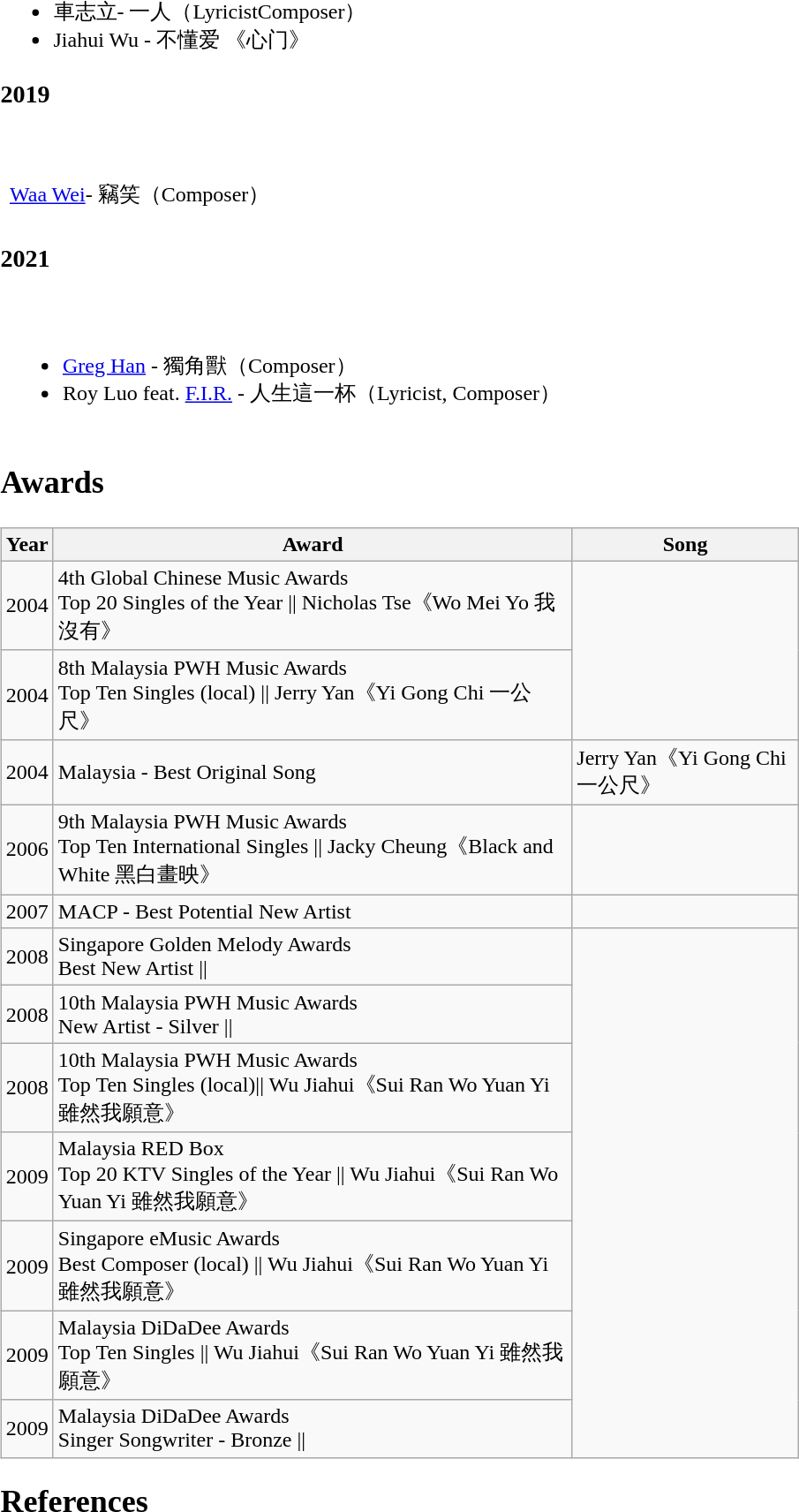<table width="100%" cellpadding="5" border="0">
<tr ---- valign="top">
<td width="50%"></td>
<td width="50%"></td>
</tr>
<tr ---->
<td valign="top"><br><ul><li>車志立- 一人（LyricistComposer）</li><li>Jiahui Wu - 不懂爱 《心门》</li></ul><h3>2019</h3><table width="100%" cellpadding="5" border="0">
<tr ---- valign="top">
<td width="50%"></td>
<td width="50%"></td>
</tr>
<tr ---->
<td valign="top"><br><a href='#'>Waa Wei</a>- 竊笑（Composer）</td>
</tr>
</table>
<h3>2021</h3><table border="0" cellpadding="5" width="100%">
<tr ---->
<td valign="top"><br><ul><li><a href='#'>Greg Han</a> -  獨角獸（Composer）</li><li>Roy Luo feat. <a href='#'>F.I.R.</a> - 人生這一杯（Lyricist, Composer）</li></ul></td>
</tr>
</table>
<h2>Awards</h2><table class="wikitable">
<tr>
<th>Year</th>
<th>Award</th>
<th>Song</th>
</tr>
<tr>
<td>2004</td>
<td>4th Global Chinese Music Awards<br>Top 20 Singles of the Year || Nicholas Tse《Wo Mei Yo 我沒有》</td>
</tr>
<tr>
<td>2004</td>
<td>8th Malaysia PWH Music Awards<br>Top Ten Singles (local) || Jerry Yan《Yi Gong Chi 一公尺》</td>
</tr>
<tr>
<td>2004</td>
<td>Malaysia - Best Original Song</td>
<td>Jerry Yan《Yi Gong Chi 一公尺》</td>
</tr>
<tr>
<td>2006</td>
<td>9th Malaysia PWH Music Awards<br>Top Ten International Singles || Jacky Cheung《Black and White 黑白畫映》</td>
</tr>
<tr>
<td>2007</td>
<td>MACP - Best Potential New Artist</td>
<td></td>
</tr>
<tr>
<td>2008</td>
<td>Singapore Golden Melody Awards<br>Best New Artist ||</td>
</tr>
<tr>
<td>2008</td>
<td>10th Malaysia PWH Music Awards<br>New Artist - Silver ||</td>
</tr>
<tr>
<td>2008</td>
<td>10th Malaysia PWH Music Awards<br>Top Ten Singles (local)|| Wu Jiahui《Sui Ran Wo Yuan Yi 雖然我願意》</td>
</tr>
<tr>
<td>2009</td>
<td>Malaysia RED Box<br>Top 20 KTV Singles of the Year || Wu Jiahui《Sui Ran Wo Yuan Yi 雖然我願意》</td>
</tr>
<tr>
<td>2009</td>
<td>Singapore eMusic Awards<br>Best Composer (local) || Wu Jiahui《Sui Ran Wo Yuan Yi 雖然我願意》</td>
</tr>
<tr>
<td>2009</td>
<td>Malaysia DiDaDee Awards<br>Top Ten Singles || Wu Jiahui《Sui Ran Wo Yuan Yi 雖然我願意》</td>
</tr>
<tr>
<td>2009</td>
<td>Malaysia DiDaDee Awards<br>Singer Songwriter - Bronze ||</td>
</tr>
</table>
<h2>References</h2><br>




</td>
</tr>
</table>
